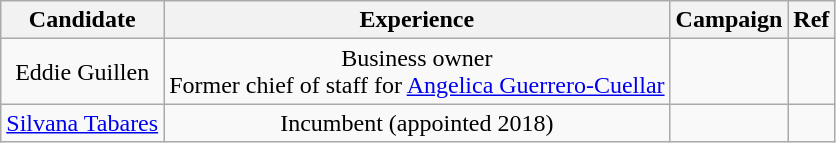<table class="wikitable" style="text-align:center">
<tr>
<th>Candidate</th>
<th>Experience</th>
<th>Campaign</th>
<th>Ref</th>
</tr>
<tr>
<td>Eddie Guillen</td>
<td>Business owner<br>Former chief of staff for <a href='#'>Angelica Guerrero-Cuellar</a></td>
<td></td>
<td></td>
</tr>
<tr>
<td><a href='#'>Silvana Tabares</a></td>
<td>Incumbent (appointed 2018)</td>
<td></td>
<td></td>
</tr>
</table>
